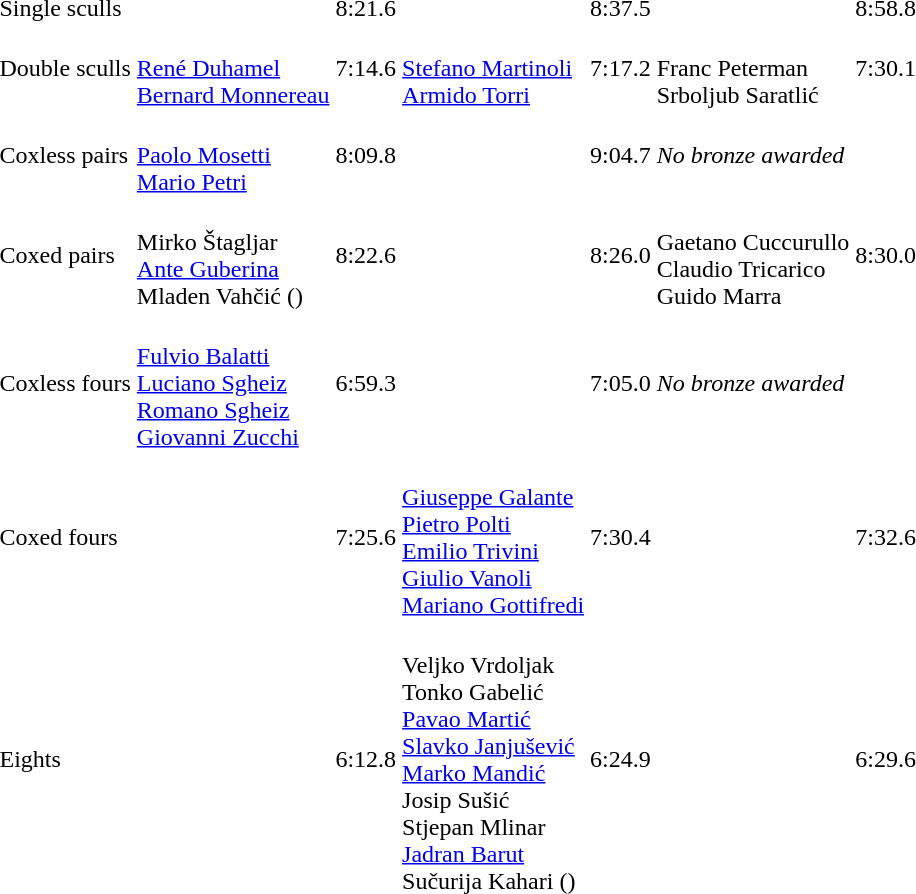<table>
<tr>
<td>Single sculls</td>
<td></td>
<td>8:21.6</td>
<td></td>
<td>8:37.5</td>
<td></td>
<td>8:58.8</td>
</tr>
<tr>
<td>Double sculls</td>
<td><br><a href='#'>René Duhamel</a><br><a href='#'>Bernard Monnereau</a></td>
<td>7:14.6</td>
<td><br><a href='#'>Stefano Martinoli</a><br><a href='#'>Armido Torri</a></td>
<td>7:17.2</td>
<td><br>Franc Peterman<br>Srboljub Saratlić</td>
<td>7:30.1</td>
</tr>
<tr>
<td>Coxless pairs</td>
<td><br><a href='#'>Paolo Mosetti</a><br><a href='#'>Mario Petri</a></td>
<td>8:09.8</td>
<td></td>
<td>9:04.7</td>
<td colspan=2><em>No bronze awarded</em></td>
</tr>
<tr>
<td>Coxed pairs</td>
<td><br>Mirko Štagljar<br><a href='#'>Ante Guberina</a><br>Mladen Vahčić ()</td>
<td>8:22.6</td>
<td></td>
<td>8:26.0</td>
<td><br>Gaetano Cuccurullo<br>Claudio Tricarico<br>Guido Marra</td>
<td>8:30.0</td>
</tr>
<tr>
<td>Coxless fours</td>
<td><br><a href='#'>Fulvio Balatti</a><br><a href='#'>Luciano Sgheiz</a><br><a href='#'>Romano Sgheiz</a><br><a href='#'>Giovanni Zucchi</a></td>
<td>6:59.3</td>
<td></td>
<td>7:05.0</td>
<td colspan=2><em>No bronze awarded</em></td>
</tr>
<tr>
<td>Coxed fours</td>
<td></td>
<td>7:25.6</td>
<td><br><a href='#'>Giuseppe Galante</a><br><a href='#'>Pietro Polti</a><br><a href='#'>Emilio Trivini</a><br><a href='#'>Giulio Vanoli</a> <br><a href='#'>Mariano Gottifredi</a></td>
<td>7:30.4</td>
<td></td>
<td>7:32.6</td>
</tr>
<tr>
<td>Eights</td>
<td></td>
<td>6:12.8</td>
<td><br>Veljko Vrdoljak<br>Tonko Gabelić<br><a href='#'>Pavao Martić</a><br><a href='#'>Slavko Janjušević</a><br><a href='#'>Marko Mandić</a><br>Josip Sušić<br>Stjepan Mlinar<br><a href='#'>Jadran Barut</a><br>Sučurija Kahari ()</td>
<td>6:24.9</td>
<td></td>
<td>6:29.6</td>
</tr>
<tr>
</tr>
</table>
